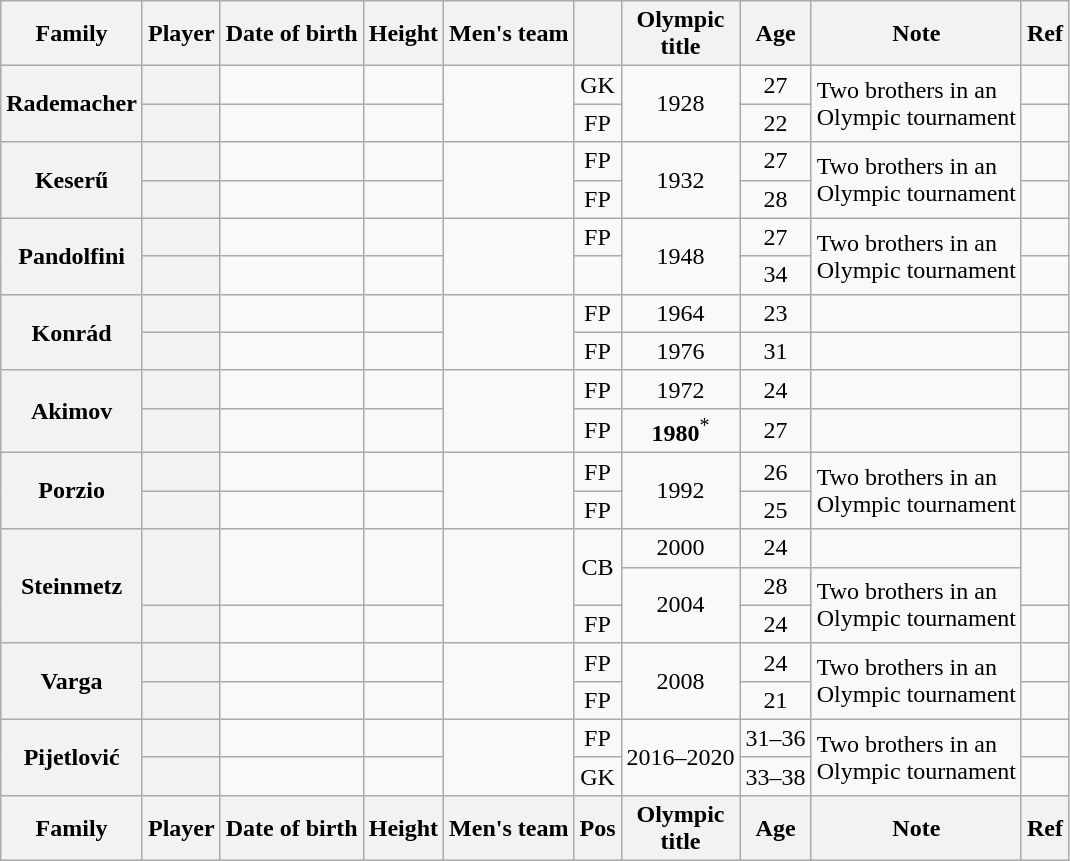<table class="wikitable sortable sticky-header" style="text-align: center; font-size: 100%; margin-left: 1em;">
<tr>
<th scope="col">Family</th>
<th scope="col">Player</th>
<th scope="col">Date of birth</th>
<th scope="col">Height</th>
<th scope="col">Men's team</th>
<th scope="col"></th>
<th scope="col">Olympic<br>title</th>
<th scope="col">Age</th>
<th scope="col" class="unsortable">Note</th>
<th scope="col" class="unsortable">Ref</th>
</tr>
<tr>
<th scope="rowgroup" rowspan="2">Rademacher</th>
<th scope="row" style="text-align: right; font-weight: normal;"></th>
<td style="text-align: right;"></td>
<td style="text-align: left;"></td>
<td rowspan="2" style="text-align: left;"></td>
<td>GK</td>
<td rowspan="2">1928</td>
<td>27</td>
<td rowspan="2" style="text-align: left;">Two brothers in an<br>Olympic tournament</td>
<td></td>
</tr>
<tr>
<th scope="row" style="text-align: right; font-weight: normal;"></th>
<td style="text-align: right;"></td>
<td style="text-align: left;"></td>
<td>FP</td>
<td>22</td>
<td></td>
</tr>
<tr>
<th scope="rowgroup" rowspan="2">Keserű</th>
<th scope="row" style="text-align: right; font-weight: normal;"></th>
<td style="text-align: right;"></td>
<td style="text-align: left;"></td>
<td rowspan="2" style="text-align: left;"></td>
<td>FP</td>
<td rowspan="2">1932</td>
<td>27</td>
<td rowspan="2" style="text-align: left;">Two brothers in an<br>Olympic tournament</td>
<td></td>
</tr>
<tr>
<th scope="row" style="text-align: right; font-weight: normal;"></th>
<td style="text-align: right;"></td>
<td style="text-align: left;"></td>
<td>FP</td>
<td>28</td>
<td></td>
</tr>
<tr>
<th scope="rowgroup" rowspan="2">Pandolfini</th>
<th scope="row" style="text-align: right; font-weight: normal;"></th>
<td style="text-align: right;"></td>
<td style="text-align: left;"></td>
<td rowspan="2" style="text-align: left;"></td>
<td>FP</td>
<td rowspan="2">1948</td>
<td>27</td>
<td rowspan="2" style="text-align: left;">Two brothers in an<br>Olympic tournament</td>
<td></td>
</tr>
<tr>
<th scope="row" style="text-align: right; font-weight: normal;"></th>
<td style="text-align: right;"></td>
<td style="text-align: left;"></td>
<td></td>
<td>34</td>
<td></td>
</tr>
<tr>
<th scope="rowgroup" rowspan="2">Konrád</th>
<th scope="row" style="text-align: right; font-weight: normal;"></th>
<td style="text-align: right;"></td>
<td style="text-align: left;"></td>
<td rowspan="2" style="text-align: left;"></td>
<td>FP</td>
<td>1964</td>
<td>23</td>
<td style="text-align: left;"></td>
<td></td>
</tr>
<tr>
<th scope="row" style="text-align: right; font-weight: normal;"></th>
<td style="text-align: right;"></td>
<td style="text-align: left;"></td>
<td>FP</td>
<td>1976</td>
<td>31</td>
<td style="text-align: left;"></td>
<td></td>
</tr>
<tr>
<th scope="rowgroup" rowspan="2">Akimov</th>
<th scope="row" style="text-align: right; font-weight: normal;"></th>
<td style="text-align: right;"></td>
<td style="text-align: left;"></td>
<td rowspan="2" style="text-align: left;"></td>
<td>FP</td>
<td>1972</td>
<td>24</td>
<td style="text-align: left;"></td>
<td></td>
</tr>
<tr>
<th scope="row" style="text-align: right; font-weight: normal;"></th>
<td style="text-align: right;"></td>
<td style="text-align: left;"></td>
<td>FP</td>
<td><strong>1980</strong><sup>*</sup></td>
<td>27</td>
<td style="text-align: left;"></td>
<td></td>
</tr>
<tr>
<th scope="rowgroup" rowspan="2">Porzio</th>
<th scope="row" style="text-align: right; font-weight: normal;"></th>
<td style="text-align: right;"></td>
<td style="text-align: left;"></td>
<td rowspan="2" style="text-align: left;"></td>
<td>FP</td>
<td rowspan="2">1992</td>
<td>26</td>
<td rowspan="2" style="text-align: left;">Two brothers in an<br>Olympic tournament</td>
<td></td>
</tr>
<tr>
<th scope="row" style="text-align: right; font-weight: normal;"></th>
<td style="text-align: right;"></td>
<td style="text-align: left;"></td>
<td>FP</td>
<td>25</td>
<td></td>
</tr>
<tr>
<th scope="rowgroup" rowspan="3">Steinmetz</th>
<th scope="rowgroup" rowspan="2" style="text-align: right; font-weight: normal;"></th>
<td rowspan="2" style="text-align: right;"></td>
<td rowspan="2" style="text-align: left;"></td>
<td rowspan="3" style="text-align: left;"></td>
<td rowspan="2">CB</td>
<td>2000</td>
<td>24</td>
<td style="text-align: left;"></td>
<td rowspan="2"></td>
</tr>
<tr>
<td rowspan="2">2004</td>
<td>28</td>
<td rowspan="2" style="text-align: left;">Two brothers in an<br>Olympic tournament</td>
</tr>
<tr>
<th scope="row" style="text-align: right; font-weight: normal;"></th>
<td style="text-align: right;"></td>
<td style="text-align: left;"></td>
<td>FP</td>
<td>24</td>
<td></td>
</tr>
<tr>
<th scope="rowgroup" rowspan="2">Varga</th>
<th scope="row" style="text-align: right; font-weight: normal;"></th>
<td style="text-align: right;"></td>
<td style="text-align: left;"></td>
<td rowspan="2" style="text-align: left;"></td>
<td>FP</td>
<td rowspan="2">2008</td>
<td>24</td>
<td rowspan="2" style="text-align: left;">Two brothers in an<br>Olympic tournament</td>
<td></td>
</tr>
<tr>
<th scope="row" style="text-align: right; font-weight: normal;"></th>
<td style="text-align: right;"></td>
<td style="text-align: left;"></td>
<td>FP</td>
<td>21</td>
<td></td>
</tr>
<tr>
<th scope="rowgroup" rowspan="2">Pijetlović</th>
<th scope="row" style="text-align: right; font-weight: normal;"></th>
<td style="text-align: right;"></td>
<td style="text-align: left;"></td>
<td rowspan="2" style="text-align: left;"></td>
<td>FP</td>
<td rowspan="2">2016–2020</td>
<td>31–36</td>
<td rowspan="2" style="text-align: left;">Two brothers in an<br>Olympic tournament</td>
<td></td>
</tr>
<tr>
<th scope="row" style="text-align: right; font-weight: normal;"></th>
<td style="text-align: right;"></td>
<td style="text-align: left;"></td>
<td>GK</td>
<td>33–38</td>
<td></td>
</tr>
<tr class="sortbottom">
<th>Family</th>
<th>Player</th>
<th>Date of birth</th>
<th>Height</th>
<th>Men's team</th>
<th>Pos</th>
<th>Olympic<br>title</th>
<th>Age</th>
<th>Note</th>
<th>Ref</th>
</tr>
</table>
